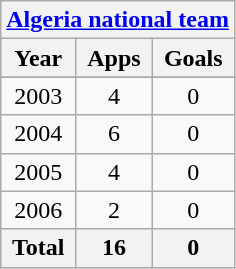<table class="wikitable" style="text-align:center">
<tr>
<th colspan=3><a href='#'>Algeria national team</a></th>
</tr>
<tr>
<th>Year</th>
<th>Apps</th>
<th>Goals</th>
</tr>
<tr>
</tr>
<tr>
<td>2003</td>
<td>4</td>
<td>0</td>
</tr>
<tr>
<td>2004</td>
<td>6</td>
<td>0</td>
</tr>
<tr>
<td>2005</td>
<td>4</td>
<td>0</td>
</tr>
<tr>
<td>2006</td>
<td>2</td>
<td>0</td>
</tr>
<tr>
<th>Total</th>
<th>16</th>
<th>0</th>
</tr>
</table>
